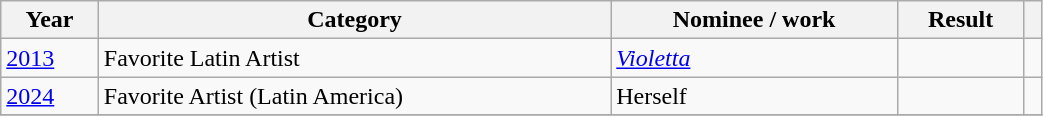<table class="wikitable" style="width:55%;">
<tr>
<th>Year</th>
<th>Category</th>
<th>Nominee / work</th>
<th>Result</th>
<th></th>
</tr>
<tr>
<td><a href='#'>2013</a></td>
<td>Favorite Latin Artist</td>
<td><em><a href='#'>Violetta</a></em></td>
<td></td>
<td style="text-align:center;"></td>
</tr>
<tr>
<td><a href='#'>2024</a></td>
<td>Favorite Artist (Latin America)</td>
<td>Herself</td>
<td></td>
<td style="text-align:center;"></td>
</tr>
<tr>
</tr>
</table>
